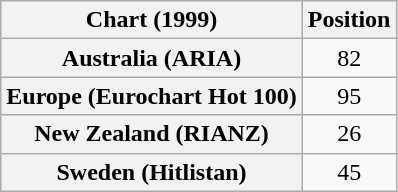<table class="wikitable sortable plainrowheaders" style="text-align:center">
<tr>
<th>Chart (1999)</th>
<th>Position</th>
</tr>
<tr>
<th scope="row">Australia (ARIA)</th>
<td>82</td>
</tr>
<tr>
<th scope="row">Europe (Eurochart Hot 100)</th>
<td>95</td>
</tr>
<tr>
<th scope="row">New Zealand (RIANZ)</th>
<td>26</td>
</tr>
<tr>
<th scope="row">Sweden (Hitlistan)</th>
<td>45</td>
</tr>
</table>
